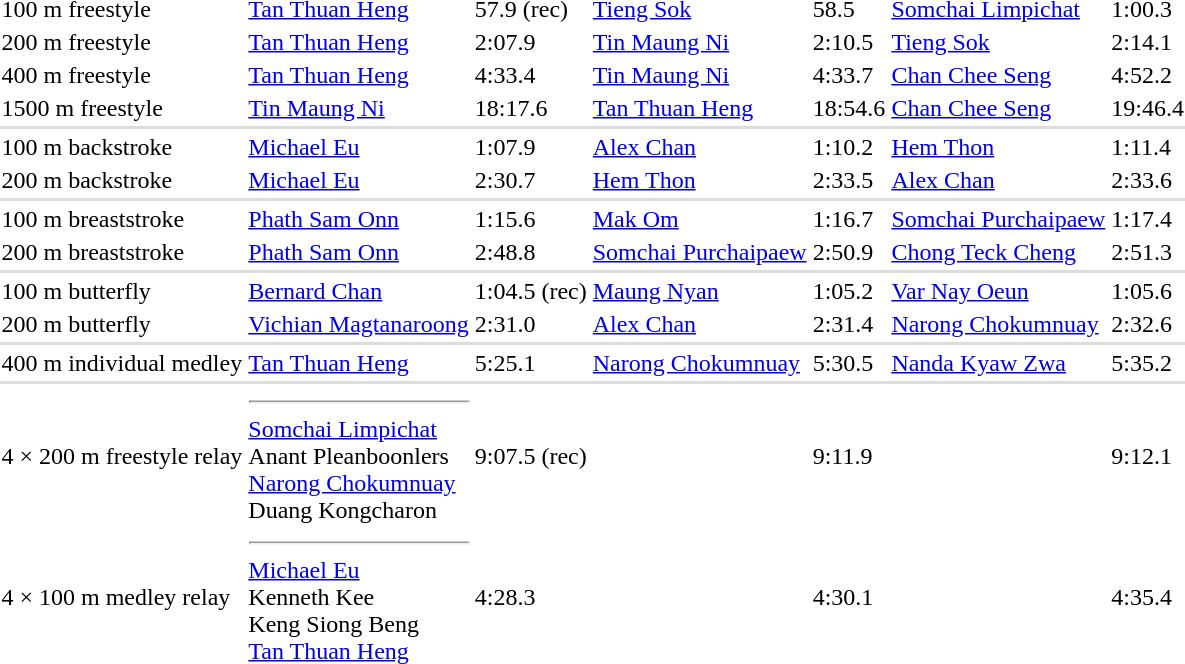<table>
<tr>
<td>100 m freestyle</td>
<td> <a href='#'>Tan Thuan Heng</a></td>
<td>57.9 (rec)</td>
<td> <a href='#'>Tieng Sok</a></td>
<td>58.5</td>
<td> <a href='#'>Somchai Limpichat</a></td>
<td>1:00.3</td>
</tr>
<tr>
<td>200 m freestyle</td>
<td> <a href='#'>Tan Thuan Heng</a></td>
<td>2:07.9</td>
<td> <a href='#'>Tin Maung Ni</a></td>
<td>2:10.5</td>
<td> <a href='#'>Tieng Sok</a></td>
<td>2:14.1</td>
</tr>
<tr>
<td>400 m freestyle</td>
<td> <a href='#'>Tan Thuan Heng</a></td>
<td>4:33.4</td>
<td> <a href='#'>Tin Maung Ni</a></td>
<td>4:33.7</td>
<td> <a href='#'>Chan Chee Seng</a></td>
<td>4:52.2</td>
</tr>
<tr>
<td>1500 m freestyle</td>
<td> <a href='#'>Tin Maung Ni</a></td>
<td>18:17.6</td>
<td> <a href='#'>Tan Thuan Heng</a></td>
<td>18:54.6</td>
<td> <a href='#'>Chan Chee Seng</a></td>
<td>19:46.4</td>
</tr>
<tr bgcolor=#DDDDDD>
<td colspan=7></td>
</tr>
<tr>
<td>100 m backstroke</td>
<td> <a href='#'>Michael Eu</a></td>
<td>1:07.9</td>
<td> <a href='#'>Alex Chan</a></td>
<td>1:10.2</td>
<td> <a href='#'>Hem Thon</a></td>
<td>1:11.4</td>
</tr>
<tr>
<td>200 m backstroke</td>
<td> <a href='#'>Michael Eu</a></td>
<td>2:30.7</td>
<td> <a href='#'>Hem Thon</a></td>
<td>2:33.5</td>
<td> <a href='#'>Alex Chan</a></td>
<td>2:33.6</td>
</tr>
<tr bgcolor=#DDDDDD>
<td colspan=7></td>
</tr>
<tr>
<td>100 m breaststroke</td>
<td> <a href='#'>Phath Sam Onn</a></td>
<td>1:15.6</td>
<td> <a href='#'>Mak Om</a></td>
<td>1:16.7</td>
<td> <a href='#'>Somchai Purchaipaew</a></td>
<td>1:17.4</td>
</tr>
<tr>
<td>200 m breaststroke</td>
<td> <a href='#'>Phath Sam Onn</a></td>
<td>2:48.8</td>
<td> <a href='#'>Somchai Purchaipaew</a></td>
<td>2:50.9</td>
<td> <a href='#'>Chong Teck Cheng</a></td>
<td>2:51.3</td>
</tr>
<tr bgcolor=#DDDDDD>
<td colspan=7></td>
</tr>
<tr>
<td>100 m butterfly</td>
<td> <a href='#'>Bernard Chan</a></td>
<td>1:04.5 (rec)</td>
<td> <a href='#'>Maung Nyan</a></td>
<td>1:05.2</td>
<td> <a href='#'>Var Nay Oeun</a></td>
<td>1:05.6</td>
</tr>
<tr>
<td>200 m butterfly</td>
<td> <a href='#'>Vichian Magtanaroong</a></td>
<td>2:31.0</td>
<td> <a href='#'>Alex Chan</a></td>
<td>2:31.4</td>
<td> <a href='#'>Narong Chokumnuay</a></td>
<td>2:32.6</td>
</tr>
<tr bgcolor=#DDDDDD>
<td colspan=7></td>
</tr>
<tr>
<td>400 m individual medley</td>
<td> <a href='#'>Tan Thuan Heng</a></td>
<td>5:25.1</td>
<td> <a href='#'>Narong Chokumnuay</a></td>
<td>5:30.5</td>
<td> <a href='#'>Nanda Kyaw Zwa</a></td>
<td>5:35.2</td>
</tr>
<tr bgcolor=#DDDDDD>
<td colspan=7></td>
</tr>
<tr>
<td>4 × 200 m freestyle relay</td>
<td> <hr> <a href='#'>Somchai Limpichat</a> <br>Anant Pleanboonlers<br><a href='#'>Narong Chokumnuay</a><br>Duang Kongcharon</td>
<td>9:07.5 (rec)</td>
<td></td>
<td>9:11.9</td>
<td></td>
<td>9:12.1</td>
</tr>
<tr>
<td>4 × 100 m medley relay</td>
<td> <hr> <a href='#'>Michael Eu</a> <br>Kenneth Kee<br>Keng Siong Beng<br><a href='#'>Tan Thuan Heng</a></td>
<td>4:28.3</td>
<td></td>
<td>4:30.1</td>
<td></td>
<td>4:35.4</td>
</tr>
</table>
